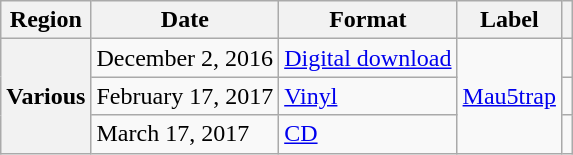<table class="wikitable plainrowheaders">
<tr>
<th>Region</th>
<th>Date</th>
<th>Format</th>
<th>Label</th>
<th></th>
</tr>
<tr>
<th scope="row" rowspan="3">Various</th>
<td>December 2, 2016</td>
<td><a href='#'>Digital download</a></td>
<td rowspan=3><a href='#'>Mau5trap</a></td>
<td></td>
</tr>
<tr>
<td>February 17, 2017</td>
<td><a href='#'>Vinyl</a></td>
<td></td>
</tr>
<tr>
<td>March 17, 2017</td>
<td><a href='#'>CD</a></td>
<td></td>
</tr>
</table>
